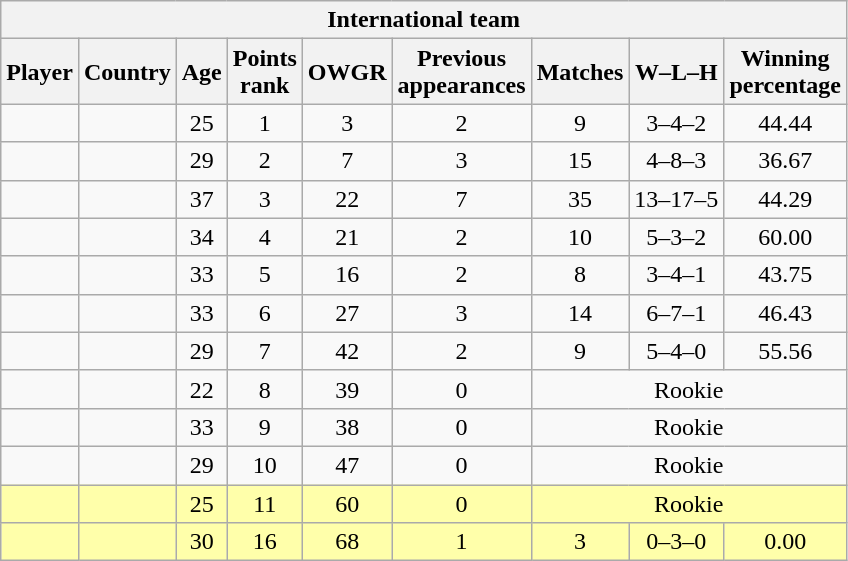<table class="wikitable sortable" style="text-align:center">
<tr>
<th colspan=9>International team</th>
</tr>
<tr>
<th>Player</th>
<th>Country</th>
<th>Age</th>
<th data-sort-type="number">Points<br>rank</th>
<th data-sort-type="number">OWGR</th>
<th data-sort-type="number">Previous<br>appearances</th>
<th data-sort-type="number">Matches</th>
<th data-sort-type="number">W–L–H</th>
<th data-sort-type="number">Winning<br>percentage</th>
</tr>
<tr>
<td align=left></td>
<td align=left></td>
<td>25</td>
<td>1</td>
<td>3</td>
<td>2</td>
<td>9</td>
<td>3–4–2</td>
<td>44.44</td>
</tr>
<tr>
<td align=left></td>
<td align=left></td>
<td>29</td>
<td>2</td>
<td>7</td>
<td>3</td>
<td>15</td>
<td>4–8–3</td>
<td>36.67</td>
</tr>
<tr>
<td align=left></td>
<td align=left></td>
<td>37</td>
<td>3</td>
<td>22</td>
<td>7</td>
<td>35</td>
<td>13–17–5</td>
<td>44.29</td>
</tr>
<tr>
<td align=left></td>
<td align=left></td>
<td>34</td>
<td>4</td>
<td>21</td>
<td>2</td>
<td>10</td>
<td>5–3–2</td>
<td>60.00</td>
</tr>
<tr>
<td align=left></td>
<td align=left></td>
<td>33</td>
<td>5</td>
<td>16</td>
<td>2</td>
<td>8</td>
<td>3–4–1</td>
<td>43.75</td>
</tr>
<tr>
<td align=left></td>
<td align=left></td>
<td>33</td>
<td>6</td>
<td>27</td>
<td>3</td>
<td>14</td>
<td>6–7–1</td>
<td>46.43</td>
</tr>
<tr>
<td align=left></td>
<td align=left></td>
<td>29</td>
<td>7</td>
<td>42</td>
<td>2</td>
<td>9</td>
<td>5–4–0</td>
<td>55.56</td>
</tr>
<tr>
<td align=left></td>
<td align=left></td>
<td>22</td>
<td>8</td>
<td>39</td>
<td>0</td>
<td colspan=3>Rookie</td>
</tr>
<tr>
<td align=left></td>
<td align=left></td>
<td>33</td>
<td>9</td>
<td>38</td>
<td>0</td>
<td colspan=3>Rookie</td>
</tr>
<tr>
<td align=left></td>
<td align=left></td>
<td>29</td>
<td>10</td>
<td>47</td>
<td>0</td>
<td colspan=3>Rookie</td>
</tr>
<tr style="background:#ffa;">
<td align=left></td>
<td align=left></td>
<td>25</td>
<td>11</td>
<td>60</td>
<td>0</td>
<td colspan=3>Rookie</td>
</tr>
<tr style="background:#ffa;">
<td align=left></td>
<td align=left></td>
<td>30</td>
<td>16</td>
<td>68</td>
<td>1</td>
<td>3</td>
<td>0–3–0</td>
<td>0.00</td>
</tr>
</table>
